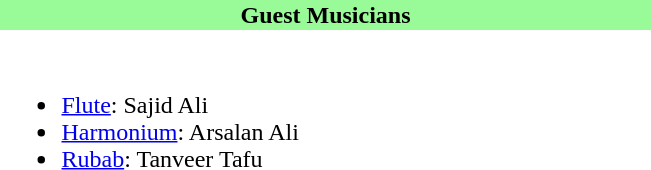<table style="border-spacing: 6px; border: 0px;">
<tr>
<th style="color:black; width:27em; background:#98FB98; text-align:center">Guest Musicians</th>
</tr>
<tr>
<td colspan="2"><br><ul><li><a href='#'>Flute</a>: Sajid Ali</li><li><a href='#'>Harmonium</a>: Arsalan Ali</li><li><a href='#'>Rubab</a>: Tanveer Tafu</li></ul></td>
</tr>
</table>
